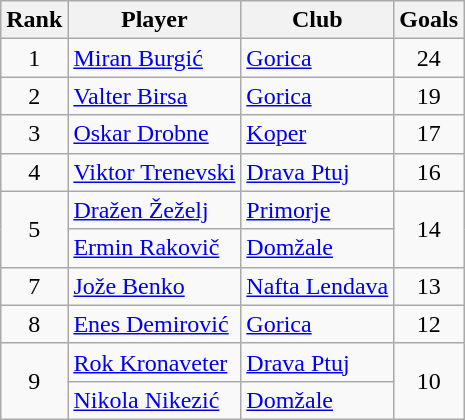<table class="wikitable" style="text-align:left">
<tr>
<th>Rank</th>
<th>Player</th>
<th>Club</th>
<th>Goals</th>
</tr>
<tr>
<td align="center">1</td>
<td> <a href='#'>Miran Burgić</a></td>
<td><a href='#'>Gorica</a></td>
<td rowspan=1 align=center>24</td>
</tr>
<tr>
<td align="center">2</td>
<td> <a href='#'>Valter Birsa</a></td>
<td><a href='#'>Gorica</a></td>
<td rowspan=1 align=center>19</td>
</tr>
<tr>
<td align="center">3</td>
<td> <a href='#'>Oskar Drobne</a></td>
<td><a href='#'>Koper</a></td>
<td rowspan=1 align=center>17</td>
</tr>
<tr>
<td align="center">4</td>
<td> <a href='#'>Viktor Trenevski</a></td>
<td><a href='#'>Drava Ptuj</a></td>
<td rowspan=1 align=center>16</td>
</tr>
<tr>
<td rowspan=2 align="center">5</td>
<td> <a href='#'>Dražen Žeželj</a></td>
<td><a href='#'>Primorje</a></td>
<td rowspan=2 align=center>14</td>
</tr>
<tr>
<td> <a href='#'>Ermin Rakovič</a></td>
<td><a href='#'>Domžale</a></td>
</tr>
<tr>
<td align="center">7</td>
<td> <a href='#'>Jože Benko</a></td>
<td><a href='#'>Nafta Lendava</a></td>
<td rowspan=1 align=center>13</td>
</tr>
<tr>
<td align="center">8</td>
<td> <a href='#'>Enes Demirović</a></td>
<td><a href='#'>Gorica</a></td>
<td rowspan=1 align=center>12</td>
</tr>
<tr>
<td rowspan=2 align="center">9</td>
<td> <a href='#'>Rok Kronaveter</a></td>
<td><a href='#'>Drava Ptuj</a></td>
<td rowspan=2 align=center>10</td>
</tr>
<tr>
<td> <a href='#'>Nikola Nikezić</a></td>
<td><a href='#'>Domžale</a></td>
</tr>
</table>
